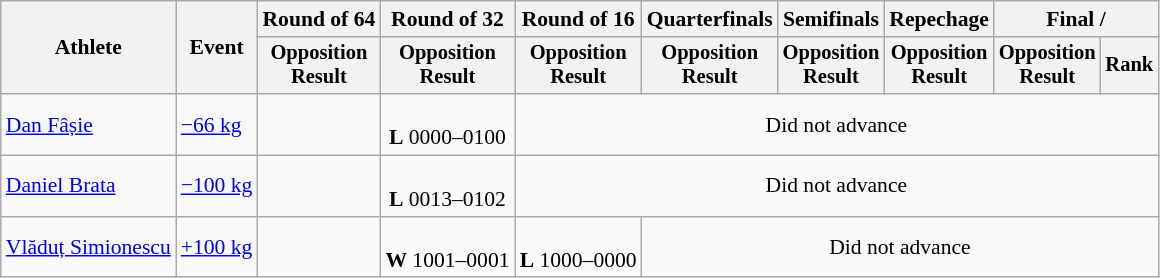<table class="wikitable" style="font-size:90%">
<tr>
<th rowspan=2>Athlete</th>
<th rowspan=2>Event</th>
<th>Round of 64</th>
<th>Round of 32</th>
<th>Round of 16</th>
<th>Quarterfinals</th>
<th>Semifinals</th>
<th>Repechage</th>
<th colspan=2>Final / </th>
</tr>
<tr style="font-size:95%">
<th>Opposition<br>Result</th>
<th>Opposition<br>Result</th>
<th>Opposition<br>Result</th>
<th>Opposition<br>Result</th>
<th>Opposition<br>Result</th>
<th>Opposition<br>Result</th>
<th>Opposition<br>Result</th>
<th>Rank</th>
</tr>
<tr align=center>
<td align=left><a href='#'>Dan Fâșie</a></td>
<td align=left><a href='#'>−66 kg</a></td>
<td></td>
<td><br><strong>L</strong> 0000–0100</td>
<td colspan=6>Did not advance</td>
</tr>
<tr align=center>
<td align=left><a href='#'>Daniel Brata</a></td>
<td align=left><a href='#'>−100 kg</a></td>
<td></td>
<td><br><strong>L</strong> 0013–0102</td>
<td colspan=6>Did not advance</td>
</tr>
<tr align=center>
<td align=left><a href='#'>Vlăduț Simionescu</a></td>
<td align=left><a href='#'>+100 kg</a></td>
<td></td>
<td><br><strong>W</strong> 1001–0001</td>
<td><br><strong>L</strong> 1000–0000</td>
<td colspan=5>Did not advance</td>
</tr>
</table>
